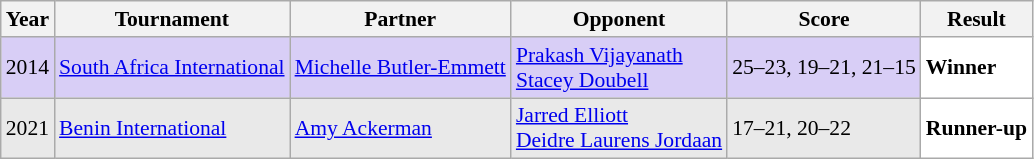<table class="sortable wikitable" style="font-size: 90%;">
<tr>
<th>Year</th>
<th>Tournament</th>
<th>Partner</th>
<th>Opponent</th>
<th>Score</th>
<th>Result</th>
</tr>
<tr style="background:#D8CEF6">
<td align="center">2014</td>
<td align="left"><a href='#'>South Africa International</a></td>
<td align="left"> <a href='#'>Michelle Butler-Emmett</a></td>
<td align="left"> <a href='#'>Prakash Vijayanath</a><br> <a href='#'>Stacey Doubell</a></td>
<td align="left">25–23, 19–21, 21–15</td>
<td style="text-align:left; background:white"> <strong>Winner</strong></td>
</tr>
<tr style="background:#E9E9E9">
<td align="center">2021</td>
<td align="left"><a href='#'>Benin International</a></td>
<td align="left"> <a href='#'>Amy Ackerman</a></td>
<td align="left"> <a href='#'>Jarred Elliott</a><br> <a href='#'>Deidre Laurens Jordaan</a></td>
<td align="left">17–21, 20–22</td>
<td style="text-align:left; background:white"> <strong>Runner-up</strong></td>
</tr>
</table>
